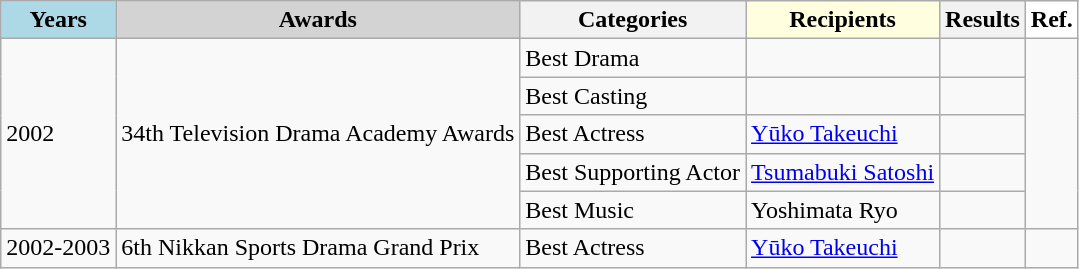<table class=wikitable>
<tr>
<th style="background:lightblue">Years</th>
<th style="background:lightgrey">Awards</th>
<th style="background:lightpurple">Categories</th>
<th style="background:lightyellow">Recipients</th>
<th style="background:lightbrown">Results</th>
<th style="background:white">Ref.</th>
</tr>
<tr>
<td rowspan=5>2002</td>
<td rowspan=5>34th Television Drama Academy Awards</td>
<td>Best Drama</td>
<td></td>
<td></td>
<td rowspan=5 style="text-align:center;"></td>
</tr>
<tr>
<td>Best Casting</td>
<td></td>
<td></td>
</tr>
<tr>
<td>Best Actress</td>
<td><a href='#'>Yūko Takeuchi</a></td>
<td></td>
</tr>
<tr>
<td>Best Supporting Actor</td>
<td><a href='#'>Tsumabuki Satoshi</a></td>
<td></td>
</tr>
<tr>
<td>Best Music</td>
<td>Yoshimata Ryo</td>
<td></td>
</tr>
<tr>
<td>2002-2003</td>
<td>6th Nikkan Sports Drama Grand Prix</td>
<td>Best Actress</td>
<td><a href='#'>Yūko Takeuchi</a></td>
<td></td>
<td></td>
</tr>
</table>
